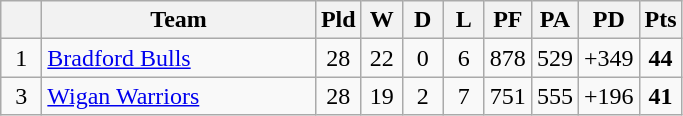<table class="wikitable" style="text-align:center;">
<tr>
<th style="width:20px;" abbr="Position"></th>
<th width=175>Team</th>
<th style="width:20px;" abbr="Played">Pld</th>
<th style="width:20px;" abbr="Won">W</th>
<th style="width:20px;" abbr="Drawn">D</th>
<th style="width:20px;" abbr="Lost">L</th>
<th style="width:20px;" abbr="Points for">PF</th>
<th style="width:20px;" abbr="Points against">PA</th>
<th style="width:20px;" abbr="Points difference">PD</th>
<th style="width:20px;" abbr="Points">Pts</th>
</tr>
<tr>
<td>1</td>
<td style="text-align:left;"> <a href='#'>Bradford Bulls</a></td>
<td>28</td>
<td>22</td>
<td>0</td>
<td>6</td>
<td>878</td>
<td>529</td>
<td>+349</td>
<td><strong>44</strong></td>
</tr>
<tr>
<td>3</td>
<td style="text-align:left;"> <a href='#'>Wigan Warriors</a></td>
<td>28</td>
<td>19</td>
<td>2</td>
<td>7</td>
<td>751</td>
<td>555</td>
<td>+196</td>
<td><strong>41</strong></td>
</tr>
</table>
